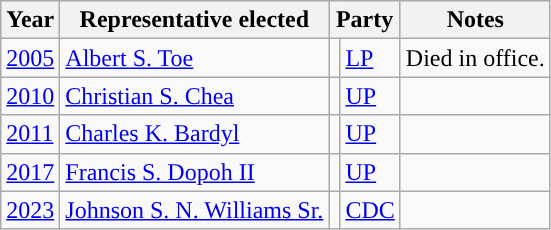<table class="wikitable">
<tr>
<th>Year</th>
<th>Representative elected</th>
<th colspan=2>Party</th>
<th>Notes</th>
</tr>
<tr>
<td><a href='#'>2005</a></td>
<td><a href='#'>Albert S. Toe</a></td>
<td></td>
<td><a href='#'>LP</a></td>
<td>Died in office.</td>
</tr>
<tr>
<td><a href='#'>2010</a></td>
<td><a href='#'>Christian S. Chea</a></td>
<td></td>
<td><a href='#'>UP</a></td>
<td></td>
</tr>
<tr>
<td><a href='#'>2011</a></td>
<td><a href='#'>Charles K. Bardyl</a></td>
<td></td>
<td><a href='#'>UP</a></td>
<td></td>
</tr>
<tr>
<td><a href='#'>2017</a></td>
<td><a href='#'>Francis S. Dopoh II</a></td>
<td></td>
<td><a href='#'>UP</a></td>
<td></td>
</tr>
<tr>
<td><a href='#'>2023</a></td>
<td><a href='#'>Johnson S. N. Williams Sr.</a></td>
<td></td>
<td><a href='#'>CDC</a></td>
<td></td>
</tr>
</table>
